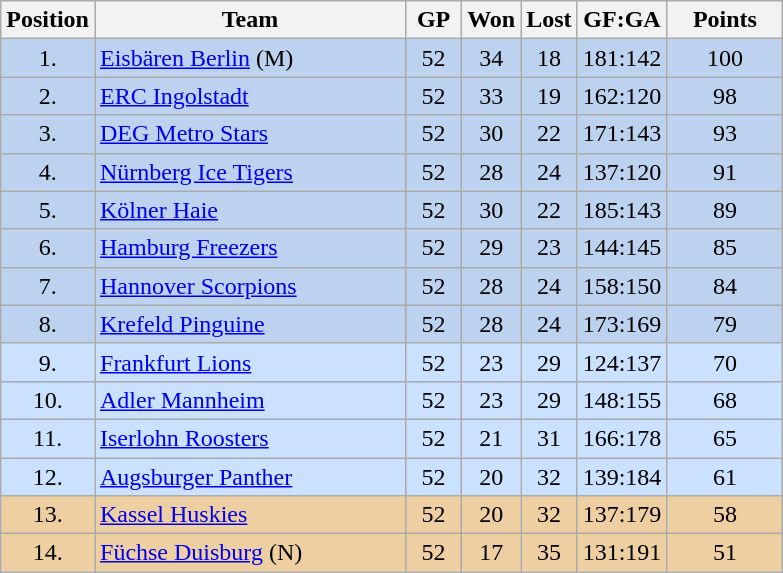<table class="wikitable">
<tr>
<th width="30">Position</th>
<th width="200">Team</th>
<th width="30">GP</th>
<th width="30">Won</th>
<th width="30">Lost</th>
<th width="40">GF:GA</th>
<th width="70">Points</th>
</tr>
<tr bgcolor=#BCD2EE align="center">
<td>1.</td>
<td align="left"><a href='#'>Eisbären Berlin</a> (M)</td>
<td>52</td>
<td>34</td>
<td>18</td>
<td>181:142</td>
<td>100</td>
</tr>
<tr bgcolor=#BCD2EE align="center">
<td>2.</td>
<td align="left"><a href='#'>ERC Ingolstadt</a></td>
<td>52</td>
<td>33</td>
<td>19</td>
<td>162:120</td>
<td>98</td>
</tr>
<tr bgcolor=#BCD2EE align="center">
<td>3.</td>
<td align="left"><a href='#'>DEG Metro Stars</a></td>
<td>52</td>
<td>30</td>
<td>22</td>
<td>171:143</td>
<td>93</td>
</tr>
<tr bgcolor=#BCD2EE align="center">
<td>4.</td>
<td align="left"><a href='#'>Nürnberg Ice Tigers</a></td>
<td>52</td>
<td>28</td>
<td>24</td>
<td>137:120</td>
<td>91</td>
</tr>
<tr bgcolor=#BCD2EE align="center">
<td>5.</td>
<td align="left"><a href='#'>Kölner Haie</a></td>
<td>52</td>
<td>30</td>
<td>22</td>
<td>185:143</td>
<td>89</td>
</tr>
<tr bgcolor=#BCD2EE align="center">
<td>6.</td>
<td align="left"><a href='#'>Hamburg Freezers</a></td>
<td>52</td>
<td>29</td>
<td>23</td>
<td>144:145</td>
<td>85</td>
</tr>
<tr bgcolor=#BCD2EE align="center">
<td>7.</td>
<td align="left"><a href='#'>Hannover Scorpions</a></td>
<td>52</td>
<td>28</td>
<td>24</td>
<td>158:150</td>
<td>84</td>
</tr>
<tr bgcolor=#BCD2EE align="center">
<td>8.</td>
<td align="left"><a href='#'>Krefeld Pinguine</a></td>
<td>52</td>
<td>28</td>
<td>24</td>
<td>173:169</td>
<td>79</td>
</tr>
<tr bgcolor=#CAE1FF align="center">
<td>9.</td>
<td align="left"><a href='#'>Frankfurt Lions</a></td>
<td>52</td>
<td>23</td>
<td>29</td>
<td>124:137</td>
<td>70</td>
</tr>
<tr bgcolor=#CAE1FF align="center">
<td>10.</td>
<td align="left"><a href='#'>Adler Mannheim</a></td>
<td>52</td>
<td>23</td>
<td>29</td>
<td>148:155</td>
<td>68</td>
</tr>
<tr bgcolor=#CAE1FF align="center">
<td>11.</td>
<td align="left"><a href='#'>Iserlohn Roosters</a></td>
<td>52</td>
<td>21</td>
<td>31</td>
<td>166:178</td>
<td>65</td>
</tr>
<tr bgcolor=#CAE1FF align="center">
<td>12.</td>
<td align="left"><a href='#'>Augsburger Panther</a></td>
<td>52</td>
<td>20</td>
<td>32</td>
<td>139:184</td>
<td>61</td>
</tr>
<tr bgcolor=#EECFA1 align="center">
<td>13.</td>
<td align="left"><a href='#'>Kassel Huskies</a></td>
<td>52</td>
<td>20</td>
<td>32</td>
<td>137:179</td>
<td>58</td>
</tr>
<tr bgcolor=#EECFA1 align="center">
<td>14.</td>
<td align="left"><a href='#'>Füchse Duisburg</a> (N)</td>
<td>52</td>
<td>17</td>
<td>35</td>
<td>131:191</td>
<td>51</td>
</tr>
</table>
